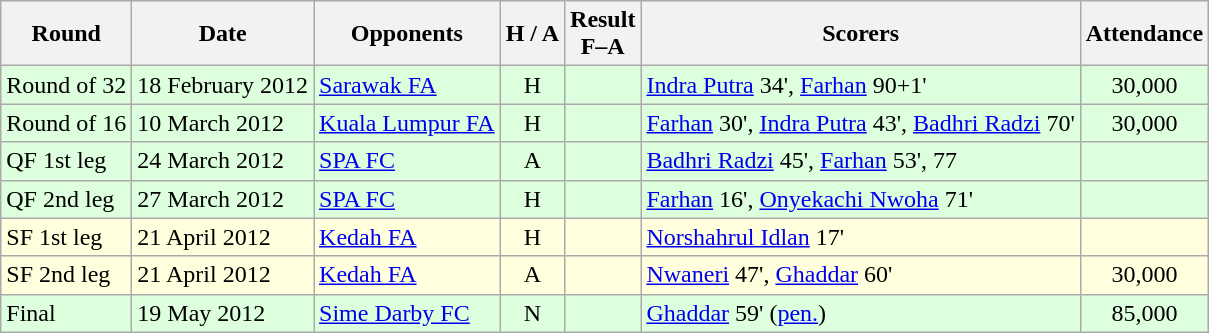<table class="wikitable" style="text-align:center">
<tr>
<th>Round</th>
<th>Date</th>
<th>Opponents</th>
<th>H / A</th>
<th>Result<br>F–A</th>
<th>Scorers</th>
<th>Attendance</th>
</tr>
<tr bgcolor="#ddffdd">
<td align="left">Round of 32</td>
<td align="left">18 February 2012</td>
<td align="left"><a href='#'>Sarawak FA</a></td>
<td>H</td>
<td></td>
<td align="left"><a href='#'>Indra Putra</a> 34', <a href='#'>Farhan</a> 90+1'</td>
<td>30,000</td>
</tr>
<tr bgcolor="#ddffdd">
<td align="left">Round of 16</td>
<td align="left">10 March 2012</td>
<td align="left"><a href='#'>Kuala Lumpur FA</a></td>
<td>H</td>
<td></td>
<td align="left"><a href='#'>Farhan</a> 30', <a href='#'>Indra Putra</a> 43', <a href='#'>Badhri Radzi</a> 70'</td>
<td>30,000</td>
</tr>
<tr bgcolor="#ddffdd">
<td align="left">QF 1st leg</td>
<td align="left">24 March 2012</td>
<td align="left"><a href='#'>SPA FC</a></td>
<td>A</td>
<td></td>
<td align="left"><a href='#'>Badhri Radzi</a> 45', <a href='#'>Farhan</a> 53', 77</td>
<td></td>
</tr>
<tr bgcolor="#ddffdd">
<td align="left">QF 2nd leg</td>
<td align="left">27 March 2012</td>
<td align="left"><a href='#'>SPA FC</a></td>
<td>H</td>
<td></td>
<td align="left"><a href='#'>Farhan</a> 16', <a href='#'>Onyekachi Nwoha</a> 71'</td>
<td></td>
</tr>
<tr bgcolor="#ffffdd">
<td align="left">SF 1st leg</td>
<td align="left">21 April 2012</td>
<td align="left"><a href='#'>Kedah FA</a></td>
<td>H</td>
<td></td>
<td align="left"><a href='#'>Norshahrul Idlan</a> 17'</td>
<td></td>
</tr>
<tr bgcolor="#ffffdd">
<td align="left">SF 2nd leg</td>
<td align="left">21 April 2012</td>
<td align="left"><a href='#'>Kedah FA</a></td>
<td>A</td>
<td></td>
<td align="left"><a href='#'>Nwaneri</a> 47', <a href='#'>Ghaddar</a> 60'</td>
<td>30,000</td>
</tr>
<tr bgcolor="#ddffdd">
<td align="left">Final</td>
<td align="left">19 May 2012</td>
<td align="left"><a href='#'>Sime Darby FC</a></td>
<td>N</td>
<td></td>
<td align="left"><a href='#'>Ghaddar</a> 59' (<a href='#'>pen.</a>)</td>
<td>85,000</td>
</tr>
</table>
